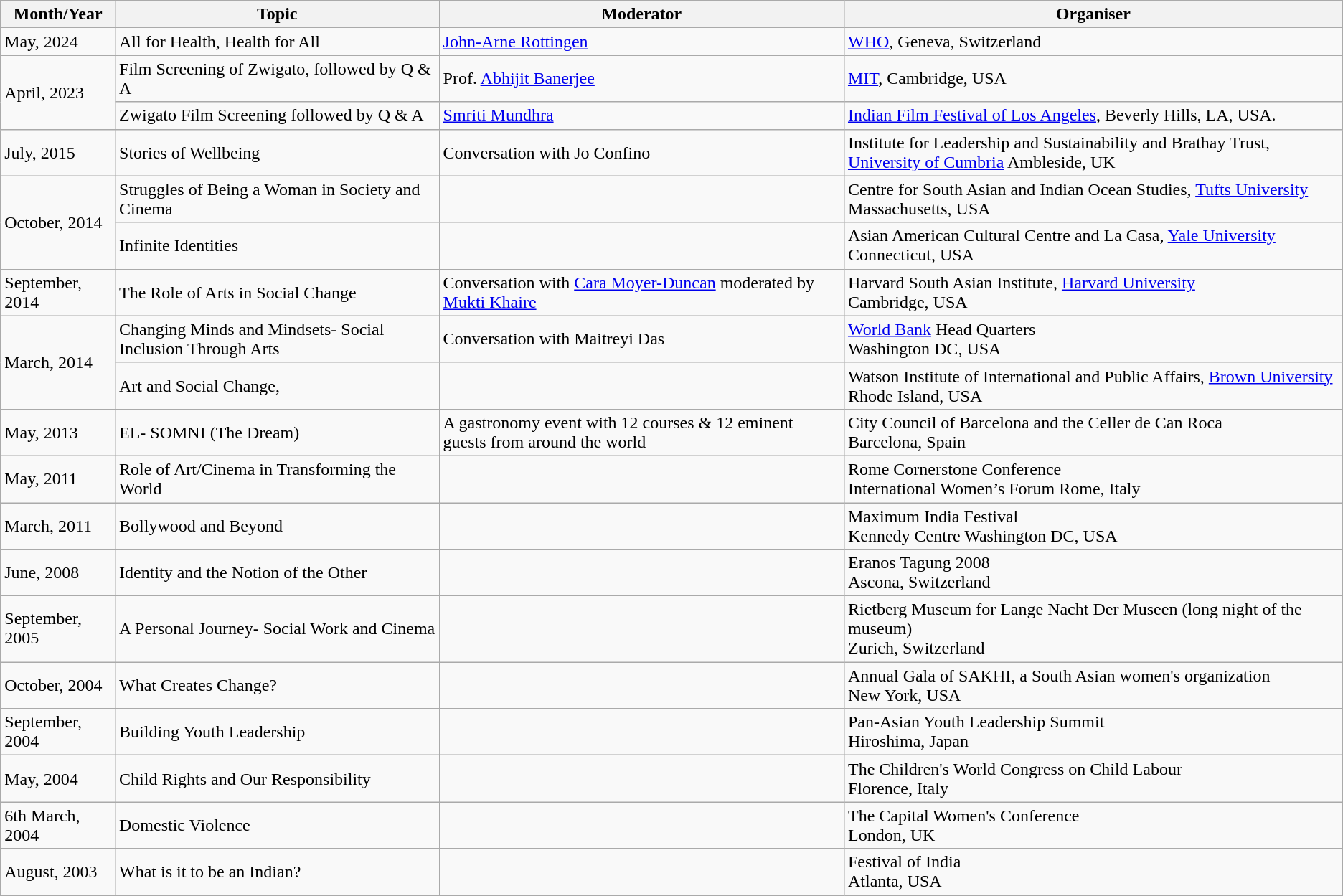<table class="wikitable">
<tr>
<th>Month/Year</th>
<th>Topic</th>
<th>Moderator</th>
<th>Organiser</th>
</tr>
<tr>
<td>May, 2024</td>
<td>All for Health, Health for All</td>
<td><a href='#'>John-Arne Rottingen</a></td>
<td><a href='#'>WHO</a>, Geneva, Switzerland</td>
</tr>
<tr>
<td rowspan="2">April, 2023</td>
<td>Film Screening of Zwigato, followed by Q & A</td>
<td>Prof. <a href='#'>Abhijit Banerjee</a></td>
<td><a href='#'>MIT</a>, Cambridge, USA</td>
</tr>
<tr>
<td>Zwigato Film Screening followed by Q & A</td>
<td><a href='#'>Smriti Mundhra</a></td>
<td><a href='#'>Indian Film Festival of Los Angeles</a>, Beverly Hills, LA, USA.</td>
</tr>
<tr>
<td>July, 2015</td>
<td>Stories of Wellbeing</td>
<td>Conversation with Jo Confino</td>
<td>Institute for Leadership and Sustainability and Brathay Trust, <a href='#'>University of Cumbria</a> Ambleside, UK</td>
</tr>
<tr>
<td rowspan="2">October, 2014</td>
<td>Struggles of Being a Woman in Society and Cinema</td>
<td></td>
<td>Centre for South Asian and Indian Ocean Studies, <a href='#'>Tufts University</a><br>Massachusetts, USA</td>
</tr>
<tr>
<td>Infinite Identities</td>
<td></td>
<td>Asian American Cultural Centre and La Casa, <a href='#'>Yale University</a><br>Connecticut, USA</td>
</tr>
<tr>
<td>September, 2014</td>
<td>The Role of Arts in Social Change</td>
<td>Conversation with <a href='#'>Cara Moyer-Duncan</a> moderated by <a href='#'>Mukti Khaire</a></td>
<td>Harvard South Asian Institute, <a href='#'>Harvard University</a><br>Cambridge, USA</td>
</tr>
<tr>
<td rowspan="2">March, 2014</td>
<td>Changing Minds and Mindsets- Social Inclusion Through Arts</td>
<td>Conversation with Maitreyi Das</td>
<td><a href='#'>World Bank</a> Head Quarters<br>Washington DC, USA</td>
</tr>
<tr>
<td>Art and Social Change,</td>
<td></td>
<td>Watson Institute of International and Public Affairs, <a href='#'>Brown University</a><br>Rhode Island, USA</td>
</tr>
<tr>
<td>May, 2013</td>
<td>EL- SOMNI (The Dream)</td>
<td>A gastronomy event with 12 courses & 12 eminent guests from around the world</td>
<td>City Council of Barcelona and the Celler de Can Roca<br>Barcelona, Spain</td>
</tr>
<tr>
<td>May, 2011</td>
<td>Role of Art/Cinema in Transforming the World</td>
<td></td>
<td>Rome Cornerstone Conference<br>International Women’s Forum
Rome, Italy</td>
</tr>
<tr>
<td>March, 2011</td>
<td>Bollywood and Beyond</td>
<td></td>
<td>Maximum India Festival<br>Kennedy Centre 
Washington DC, USA</td>
</tr>
<tr>
<td>June, 2008</td>
<td>Identity and the Notion of the Other</td>
<td></td>
<td>Eranos Tagung 2008<br>Ascona, Switzerland</td>
</tr>
<tr>
<td>September, 2005</td>
<td>A Personal Journey- Social Work and Cinema</td>
<td></td>
<td>Rietberg Museum for Lange Nacht Der Museen (long night of the museum)<br>Zurich, Switzerland</td>
</tr>
<tr>
<td>October, 2004</td>
<td>What Creates Change?</td>
<td></td>
<td>Annual Gala of SAKHI, a South Asian women's organization<br>New York, USA</td>
</tr>
<tr>
<td>September, 2004</td>
<td>Building Youth Leadership</td>
<td></td>
<td>Pan-Asian Youth Leadership Summit<br>Hiroshima, Japan</td>
</tr>
<tr>
<td>May, 2004</td>
<td>Child Rights and Our Responsibility</td>
<td></td>
<td>The Children's World Congress on Child Labour<br>Florence, Italy</td>
</tr>
<tr>
<td>6th March, 2004</td>
<td>Domestic Violence</td>
<td></td>
<td>The Capital Women's Conference<br>London, UK</td>
</tr>
<tr>
<td>August, 2003</td>
<td>What is it to be an Indian?</td>
<td></td>
<td>Festival of India<br>Atlanta, USA</td>
</tr>
</table>
